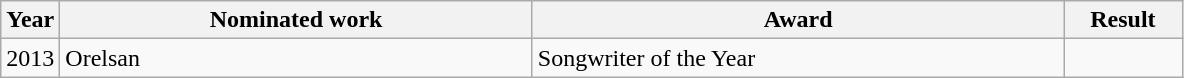<table class="wikitable">
<tr>
<th width=5%>Year</th>
<th width=40%>Nominated work</th>
<th width=45%>Award</th>
<th width=10%>Result</th>
</tr>
<tr>
<td>2013</td>
<td>Orelsan</td>
<td>Songwriter of the Year</td>
<td></td>
</tr>
</table>
